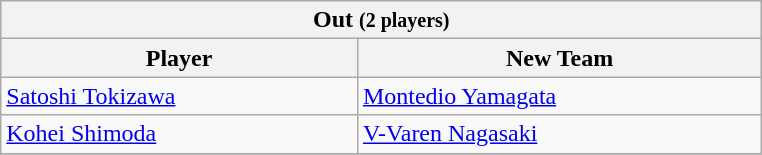<table class="wikitable collapsible">
<tr>
<th colspan="2" width="500"> <strong>Out</strong> <small>(2 players)</small></th>
</tr>
<tr>
<th>Player</th>
<th>New Team</th>
</tr>
<tr>
<td> <a href='#'>Satoshi Tokizawa</a></td>
<td> <a href='#'>Montedio Yamagata</a></td>
</tr>
<tr>
<td> <a href='#'>Kohei Shimoda</a></td>
<td> <a href='#'>V-Varen Nagasaki</a></td>
</tr>
<tr>
</tr>
</table>
